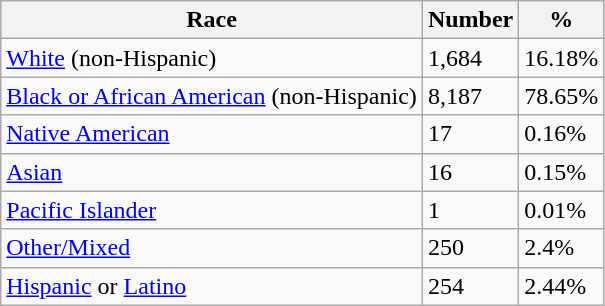<table class="wikitable">
<tr>
<th>Race</th>
<th>Number</th>
<th>%</th>
</tr>
<tr>
<td><a href='#'>White</a> (non-Hispanic)</td>
<td>1,684</td>
<td>16.18%</td>
</tr>
<tr>
<td><a href='#'>Black or African American</a> (non-Hispanic)</td>
<td>8,187</td>
<td>78.65%</td>
</tr>
<tr>
<td><a href='#'>Native American</a></td>
<td>17</td>
<td>0.16%</td>
</tr>
<tr>
<td><a href='#'>Asian</a></td>
<td>16</td>
<td>0.15%</td>
</tr>
<tr>
<td><a href='#'>Pacific Islander</a></td>
<td>1</td>
<td>0.01%</td>
</tr>
<tr>
<td><a href='#'>Other/Mixed</a></td>
<td>250</td>
<td>2.4%</td>
</tr>
<tr>
<td><a href='#'>Hispanic</a> or <a href='#'>Latino</a></td>
<td>254</td>
<td>2.44%</td>
</tr>
</table>
